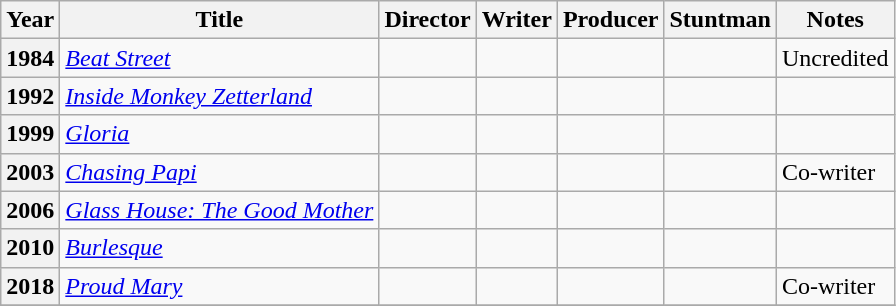<table class="wikitable plainrowheaders" style="margin-right: 0;">
<tr>
<th scope="col">Year</th>
<th scope="col">Title</th>
<th scope="col">Director</th>
<th scope="col">Writer</th>
<th scope="col">Producer</th>
<th scope="col">Stuntman</th>
<th scope="col">Notes</th>
</tr>
<tr>
<th scope="row">1984</th>
<td><em><a href='#'>Beat Street</a></em></td>
<td></td>
<td></td>
<td></td>
<td></td>
<td>Uncredited</td>
</tr>
<tr>
<th scope="row">1992</th>
<td><em><a href='#'>Inside Monkey Zetterland</a></em></td>
<td></td>
<td></td>
<td></td>
<td></td>
<td></td>
</tr>
<tr>
<th scope="row">1999</th>
<td><em><a href='#'>Gloria</a></em></td>
<td></td>
<td></td>
<td></td>
<td></td>
<td></td>
</tr>
<tr>
<th scope="row">2003</th>
<td><em><a href='#'>Chasing Papi</a></em></td>
<td></td>
<td></td>
<td></td>
<td></td>
<td>Co-writer</td>
</tr>
<tr>
<th scope="row">2006</th>
<td><em><a href='#'>Glass House: The Good Mother</a></em></td>
<td></td>
<td></td>
<td></td>
<td></td>
<td></td>
</tr>
<tr>
<th scope="row">2010</th>
<td><em><a href='#'>Burlesque</a></em></td>
<td></td>
<td></td>
<td></td>
<td></td>
<td></td>
</tr>
<tr>
<th scope="row">2018</th>
<td><em><a href='#'>Proud Mary</a></em></td>
<td></td>
<td></td>
<td></td>
<td></td>
<td>Co-writer</td>
</tr>
<tr>
</tr>
</table>
